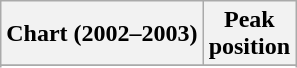<table class="wikitable sortable plainrowheaders" style="text-align:center">
<tr>
<th scope="col">Chart (2002–2003)</th>
<th scope="col">Peak<br>position</th>
</tr>
<tr>
</tr>
<tr>
</tr>
<tr>
</tr>
</table>
